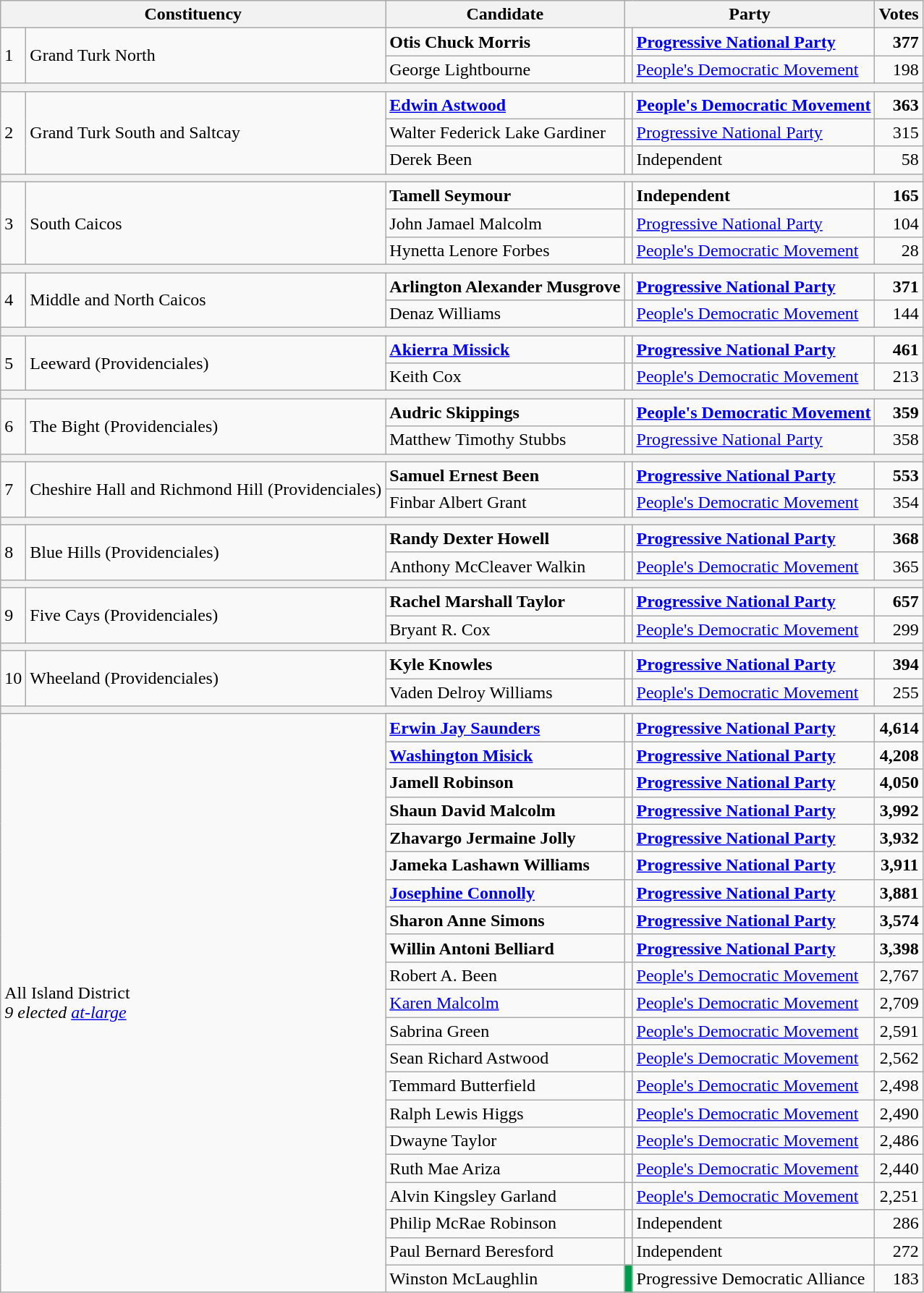<table class=wikitable>
<tr>
<th colspan=2>Constituency</th>
<th>Candidate</th>
<th colspan=2>Party</th>
<th>Votes</th>
</tr>
<tr>
<td rowspan=2>1</td>
<td rowspan=2>Grand Turk North</td>
<td><strong>Otis Chuck Morris</strong></td>
<td bgcolor=></td>
<td><strong><a href='#'>Progressive National Party</a></strong></td>
<td align=right><strong>377</strong></td>
</tr>
<tr>
<td>George Lightbourne</td>
<td bgcolor=></td>
<td><a href='#'>People's Democratic Movement</a></td>
<td align=right>198</td>
</tr>
<tr>
<th colspan=6></th>
</tr>
<tr>
<td rowspan=3>2</td>
<td rowspan=3>Grand Turk South and Saltcay</td>
<td><strong><a href='#'>Edwin Astwood</a></strong></td>
<td bgcolor=></td>
<td><strong><a href='#'>People's Democratic Movement</a></strong></td>
<td align=right><strong>363</strong></td>
</tr>
<tr>
<td>Walter Federick Lake Gardiner</td>
<td bgcolor=></td>
<td><a href='#'>Progressive National Party</a></td>
<td align=right>315</td>
</tr>
<tr>
<td>Derek Been</td>
<td bgcolor=></td>
<td>Independent</td>
<td align=right>58</td>
</tr>
<tr>
<th colspan=6></th>
</tr>
<tr>
<td rowspan=3>3</td>
<td rowspan=3>South Caicos</td>
<td><strong>Tamell Seymour</strong></td>
<td bgcolor=></td>
<td><strong>Independent</strong></td>
<td align=right><strong>165</strong></td>
</tr>
<tr>
<td>John Jamael Malcolm</td>
<td bgcolor=></td>
<td><a href='#'>Progressive National Party</a></td>
<td align=right>104</td>
</tr>
<tr>
<td>Hynetta Lenore Forbes</td>
<td bgcolor=></td>
<td><a href='#'>People's Democratic Movement</a></td>
<td align=right>28</td>
</tr>
<tr>
<th colspan=6></th>
</tr>
<tr>
<td rowspan=2>4</td>
<td rowspan=2>Middle and North Caicos</td>
<td><strong>Arlington Alexander Musgrove</strong></td>
<td bgcolor=></td>
<td><strong><a href='#'>Progressive National Party</a></strong></td>
<td align=right><strong>371</strong></td>
</tr>
<tr>
<td>Denaz Williams</td>
<td bgcolor=></td>
<td><a href='#'>People's Democratic Movement</a></td>
<td align=right>144</td>
</tr>
<tr>
<th colspan=6></th>
</tr>
<tr>
<td rowspan=2>5</td>
<td rowspan=2>Leeward (Providenciales)</td>
<td><strong><a href='#'>Akierra Missick</a></strong></td>
<td bgcolor=></td>
<td><strong><a href='#'>Progressive National Party</a></strong></td>
<td align=right><strong>461</strong></td>
</tr>
<tr>
<td>Keith Cox</td>
<td bgcolor=></td>
<td><a href='#'>People's Democratic Movement</a></td>
<td align=right>213</td>
</tr>
<tr>
<th colspan=6></th>
</tr>
<tr>
<td rowspan=2>6</td>
<td rowspan=2>The Bight (Providenciales)</td>
<td><strong>Audric Skippings</strong></td>
<td bgcolor=></td>
<td><strong><a href='#'>People's Democratic Movement</a></strong></td>
<td align=right><strong>359</strong></td>
</tr>
<tr>
<td>Matthew Timothy Stubbs</td>
<td bgcolor=></td>
<td><a href='#'>Progressive National Party</a></td>
<td align=right>358</td>
</tr>
<tr>
<th colspan=6></th>
</tr>
<tr>
<td rowspan=2>7</td>
<td rowspan=2>Cheshire Hall and Richmond Hill (Providenciales)</td>
<td><strong>Samuel Ernest Been</strong></td>
<td bgcolor=></td>
<td><strong><a href='#'>Progressive National Party</a></strong></td>
<td align=right><strong>553</strong></td>
</tr>
<tr>
<td>Finbar Albert Grant</td>
<td bgcolor=></td>
<td><a href='#'>People's Democratic Movement</a></td>
<td align=right>354</td>
</tr>
<tr>
<th colspan=6></th>
</tr>
<tr>
<td rowspan=2>8</td>
<td rowspan=2>Blue Hills (Providenciales)</td>
<td><strong>Randy Dexter Howell</strong></td>
<td bgcolor=></td>
<td><strong><a href='#'>Progressive National Party</a></strong></td>
<td align=right><strong>368</strong></td>
</tr>
<tr>
<td>Anthony McCleaver Walkin</td>
<td bgcolor=></td>
<td><a href='#'>People's Democratic Movement</a></td>
<td align=right>365</td>
</tr>
<tr>
<th colspan=6></th>
</tr>
<tr>
<td rowspan=2>9</td>
<td rowspan=2>Five Cays (Providenciales)</td>
<td><strong>Rachel Marshall Taylor</strong></td>
<td bgcolor=></td>
<td><strong><a href='#'>Progressive National Party</a></strong></td>
<td align=right><strong>657</strong></td>
</tr>
<tr>
<td>Bryant R. Cox</td>
<td bgcolor=></td>
<td><a href='#'>People's Democratic Movement</a></td>
<td align=right>299</td>
</tr>
<tr>
<th colspan=6></th>
</tr>
<tr>
<td rowspan=2>10</td>
<td rowspan=2>Wheeland (Providenciales)</td>
<td><strong>Kyle Knowles</strong></td>
<td bgcolor=></td>
<td><strong><a href='#'>Progressive National Party</a></strong></td>
<td align=right><strong>394</strong></td>
</tr>
<tr>
<td>Vaden Delroy Williams</td>
<td bgcolor=></td>
<td><a href='#'>People's Democratic Movement</a></td>
<td align=right>255</td>
</tr>
<tr>
<th colspan=6></th>
</tr>
<tr>
<td colspan=2 rowspan=22>All Island District<br><em>9 elected <a href='#'>at-large</a></em></td>
</tr>
<tr>
<td><strong><a href='#'>Erwin Jay Saunders</a></strong></td>
<td bgcolor=></td>
<td><strong><a href='#'>Progressive National Party</a></strong></td>
<td align=right><strong>4,614</strong></td>
</tr>
<tr>
<td><strong><a href='#'>Washington Misick</a></strong></td>
<td bgcolor=></td>
<td><strong><a href='#'>Progressive National Party</a></strong></td>
<td align=right><strong>4,208</strong></td>
</tr>
<tr>
<td><strong>Jamell Robinson</strong></td>
<td bgcolor=></td>
<td><strong><a href='#'>Progressive National Party</a></strong></td>
<td align=right><strong>4,050</strong></td>
</tr>
<tr>
<td><strong>Shaun David Malcolm</strong></td>
<td bgcolor=></td>
<td><strong><a href='#'>Progressive National Party</a></strong></td>
<td align=right><strong>3,992</strong></td>
</tr>
<tr>
<td><strong>Zhavargo Jermaine Jolly</strong></td>
<td bgcolor=></td>
<td><strong><a href='#'>Progressive National Party</a></strong></td>
<td align=right><strong>3,932</strong></td>
</tr>
<tr>
<td><strong>Jameka Lashawn Williams</strong></td>
<td bgcolor=></td>
<td><strong><a href='#'>Progressive National Party</a></strong></td>
<td align=right><strong>3,911</strong></td>
</tr>
<tr>
<td><strong><a href='#'>Josephine Connolly</a></strong></td>
<td bgcolor=></td>
<td><strong><a href='#'>Progressive National Party</a></strong></td>
<td align=right><strong>3,881</strong></td>
</tr>
<tr>
<td><strong>Sharon Anne Simons</strong></td>
<td bgcolor=></td>
<td><strong><a href='#'>Progressive National Party</a></strong></td>
<td align=right><strong>3,574</strong></td>
</tr>
<tr>
<td><strong>Willin Antoni Belliard</strong></td>
<td bgcolor=></td>
<td><strong><a href='#'>Progressive National Party</a></strong></td>
<td align=right><strong>3,398</strong></td>
</tr>
<tr>
<td>Robert A. Been</td>
<td bgcolor=></td>
<td><a href='#'>People's Democratic Movement</a></td>
<td align=right>2,767</td>
</tr>
<tr>
<td><a href='#'>Karen Malcolm</a></td>
<td bgcolor=></td>
<td><a href='#'>People's Democratic Movement</a></td>
<td align=right>2,709</td>
</tr>
<tr>
<td>Sabrina Green</td>
<td bgcolor=></td>
<td><a href='#'>People's Democratic Movement</a></td>
<td align=right>2,591</td>
</tr>
<tr>
<td>Sean Richard Astwood</td>
<td bgcolor=></td>
<td><a href='#'>People's Democratic Movement</a></td>
<td align=right>2,562</td>
</tr>
<tr>
<td>Temmard Butterfield</td>
<td bgcolor=></td>
<td><a href='#'>People's Democratic Movement</a></td>
<td align=right>2,498</td>
</tr>
<tr>
<td>Ralph Lewis Higgs</td>
<td bgcolor=></td>
<td><a href='#'>People's Democratic Movement</a></td>
<td align=right>2,490</td>
</tr>
<tr>
<td>Dwayne Taylor</td>
<td bgcolor=></td>
<td><a href='#'>People's Democratic Movement</a></td>
<td align=right>2,486</td>
</tr>
<tr>
<td>Ruth Mae Ariza</td>
<td bgcolor=></td>
<td><a href='#'>People's Democratic Movement</a></td>
<td align=right>2,440</td>
</tr>
<tr>
<td>Alvin Kingsley Garland</td>
<td bgcolor=></td>
<td><a href='#'>People's Democratic Movement</a></td>
<td align=right>2,251</td>
</tr>
<tr>
<td>Philip McRae Robinson</td>
<td bgcolor=></td>
<td>Independent</td>
<td align=right>286</td>
</tr>
<tr>
<td>Paul Bernard Beresford</td>
<td bgcolor=></td>
<td>Independent</td>
<td align=right>272</td>
</tr>
<tr>
<td>Winston McLaughlin</td>
<td bgcolor=#009B4D></td>
<td>Progressive Democratic Alliance</td>
<td align=right>183</td>
</tr>
</table>
